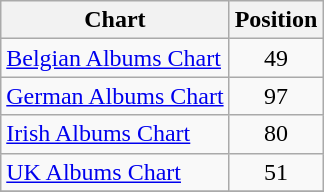<table class="wikitable">
<tr>
<th>Chart</th>
<th>Position</th>
</tr>
<tr>
<td><a href='#'>Belgian Albums Chart</a></td>
<td align=center>49</td>
</tr>
<tr>
<td><a href='#'>German Albums Chart</a></td>
<td align=center>97</td>
</tr>
<tr>
<td><a href='#'>Irish Albums Chart</a></td>
<td align=center>80</td>
</tr>
<tr>
<td><a href='#'>UK Albums Chart</a></td>
<td align=center>51</td>
</tr>
<tr>
</tr>
</table>
